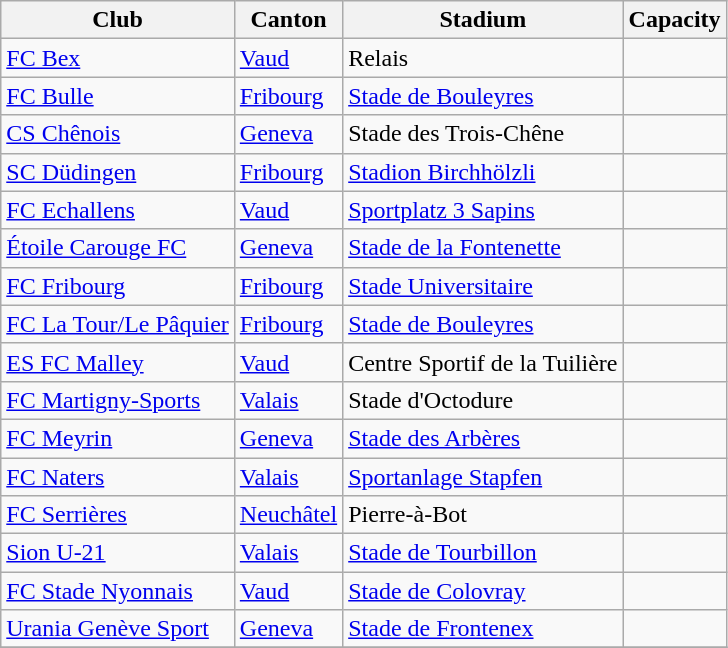<table class="wikitable">
<tr>
<th>Club</th>
<th>Canton</th>
<th>Stadium</th>
<th>Capacity</th>
</tr>
<tr>
<td><a href='#'>FC Bex</a></td>
<td><a href='#'>Vaud</a></td>
<td>Relais</td>
<td></td>
</tr>
<tr>
<td><a href='#'>FC Bulle</a></td>
<td><a href='#'>Fribourg</a></td>
<td><a href='#'>Stade de Bouleyres</a></td>
<td></td>
</tr>
<tr>
<td><a href='#'>CS Chênois</a></td>
<td><a href='#'>Geneva</a></td>
<td>Stade des Trois-Chêne</td>
<td></td>
</tr>
<tr>
<td><a href='#'>SC Düdingen</a></td>
<td><a href='#'>Fribourg</a></td>
<td><a href='#'>Stadion Birchhölzli</a></td>
<td></td>
</tr>
<tr>
<td><a href='#'>FC Echallens</a></td>
<td><a href='#'>Vaud</a></td>
<td><a href='#'>Sportplatz 3 Sapins</a></td>
<td></td>
</tr>
<tr>
<td><a href='#'>Étoile Carouge FC</a></td>
<td><a href='#'>Geneva</a></td>
<td><a href='#'>Stade de la Fontenette</a></td>
<td></td>
</tr>
<tr>
<td><a href='#'>FC Fribourg</a></td>
<td><a href='#'>Fribourg</a></td>
<td><a href='#'>Stade Universitaire</a></td>
<td></td>
</tr>
<tr>
<td><a href='#'>FC La Tour/Le Pâquier</a></td>
<td><a href='#'>Fribourg</a></td>
<td><a href='#'>Stade de Bouleyres</a></td>
<td></td>
</tr>
<tr>
<td><a href='#'>ES FC Malley</a></td>
<td><a href='#'>Vaud</a></td>
<td>Centre Sportif de la Tuilière</td>
<td></td>
</tr>
<tr>
<td><a href='#'>FC Martigny-Sports</a></td>
<td><a href='#'>Valais</a></td>
<td>Stade d'Octodure</td>
<td></td>
</tr>
<tr>
<td><a href='#'>FC Meyrin</a></td>
<td><a href='#'>Geneva</a></td>
<td><a href='#'>Stade des Arbères</a></td>
<td></td>
</tr>
<tr>
<td><a href='#'>FC Naters</a></td>
<td><a href='#'>Valais</a></td>
<td><a href='#'>Sportanlage Stapfen</a></td>
<td></td>
</tr>
<tr>
<td><a href='#'>FC Serrières</a></td>
<td><a href='#'>Neuchâtel</a></td>
<td>Pierre-à-Bot</td>
<td></td>
</tr>
<tr>
<td><a href='#'>Sion U-21</a></td>
<td><a href='#'>Valais</a></td>
<td><a href='#'>Stade de Tourbillon</a></td>
<td></td>
</tr>
<tr>
<td><a href='#'>FC Stade Nyonnais</a></td>
<td><a href='#'>Vaud</a></td>
<td><a href='#'>Stade de Colovray</a></td>
<td></td>
</tr>
<tr>
<td><a href='#'>Urania Genève Sport</a></td>
<td><a href='#'>Geneva</a></td>
<td><a href='#'>Stade de Frontenex</a></td>
<td></td>
</tr>
<tr>
</tr>
</table>
